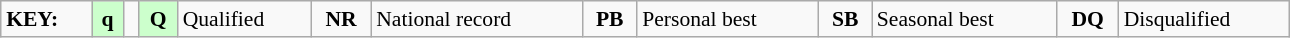<table class="wikitable" style="margin:0.5em auto; font-size:90%;position:relative;" width=68%>
<tr>
<td><strong>KEY:</strong></td>
<td bgcolor=ccffcc align=center><strong>q</strong></td>
<td></td>
<td bgcolor=ccffcc align=center><strong>Q</strong></td>
<td>Qualified</td>
<td align=center><strong>NR</strong></td>
<td>National record</td>
<td align=center><strong>PB</strong></td>
<td>Personal best</td>
<td align=center><strong>SB</strong></td>
<td>Seasonal best</td>
<td align=center><strong>DQ</strong></td>
<td>Disqualified</td>
</tr>
</table>
